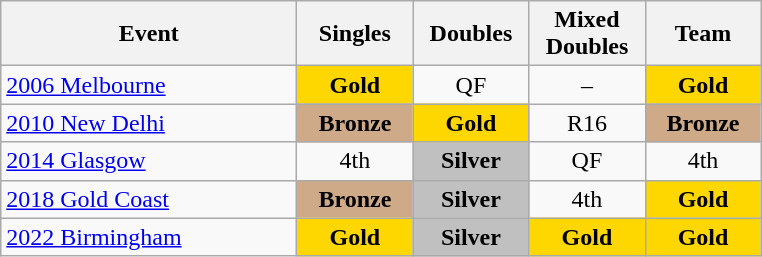<table class="wikitable" style="text-align: center;">
<tr ">
<th style="width:190px;">Event</th>
<th style="width:70px;">Singles</th>
<th style="width:70px;">Doubles</th>
<th style="width:70px;">Mixed Doubles</th>
<th style="width:70px;">Team</th>
</tr>
<tr>
<td align=left> <a href='#'>2006 Melbourne</a></td>
<td style="background:gold;"><strong>Gold</strong></td>
<td>QF</td>
<td>–</td>
<td style="background:gold;"><strong>Gold</strong></td>
</tr>
<tr>
<td align=left> <a href='#'>2010 New Delhi</a></td>
<td style="background:#cfaa88;"><strong>Bronze</strong></td>
<td style="background:gold;"><strong>Gold</strong></td>
<td>R16</td>
<td style="background:#cfaa88;"><strong>Bronze</strong></td>
</tr>
<tr>
<td align=left> <a href='#'>2014 Glasgow</a></td>
<td>4th</td>
<td style="background:silver;"><strong>Silver</strong></td>
<td>QF</td>
<td>4th</td>
</tr>
<tr>
<td align=left> <a href='#'>2018 Gold Coast</a></td>
<td style="background:#cfaa88;"><strong>Bronze</strong></td>
<td style="background:silver;"><strong>Silver</strong></td>
<td>4th</td>
<td style="background:gold;"><strong>Gold</strong></td>
</tr>
<tr>
<td align=left> <a href='#'>2022 Birmingham</a></td>
<td style="background:gold;"><strong>Gold</strong></td>
<td style="background:silver;"><strong>Silver</strong></td>
<td style="background:gold;"><strong>Gold</strong></td>
<td style="background:gold;"><strong>Gold</strong></td>
</tr>
</table>
